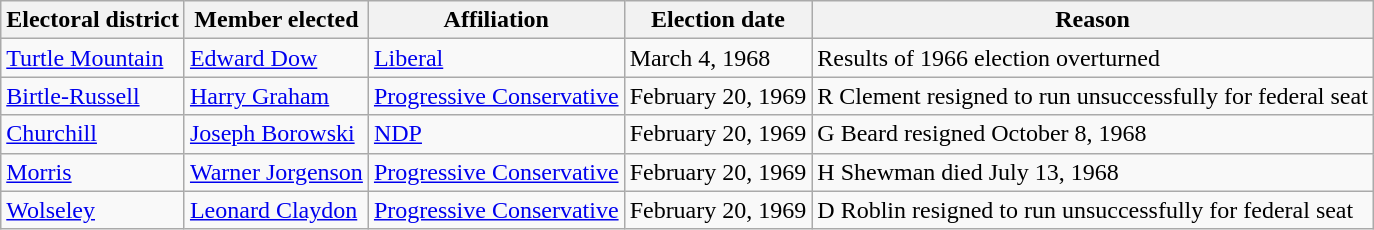<table class="wikitable sortable">
<tr>
<th>Electoral district</th>
<th>Member elected</th>
<th>Affiliation</th>
<th>Election date</th>
<th>Reason</th>
</tr>
<tr>
<td><a href='#'>Turtle Mountain</a></td>
<td><a href='#'>Edward Dow</a></td>
<td><a href='#'>Liberal</a></td>
<td>March 4, 1968</td>
<td>Results of 1966 election overturned</td>
</tr>
<tr>
<td><a href='#'>Birtle-Russell</a></td>
<td><a href='#'>Harry Graham</a></td>
<td><a href='#'>Progressive Conservative</a></td>
<td>February 20, 1969</td>
<td>R Clement resigned to run unsuccessfully for federal seat</td>
</tr>
<tr>
<td><a href='#'>Churchill</a></td>
<td><a href='#'>Joseph Borowski</a></td>
<td><a href='#'>NDP</a></td>
<td>February 20, 1969</td>
<td>G Beard resigned October 8, 1968</td>
</tr>
<tr>
<td><a href='#'>Morris</a></td>
<td><a href='#'>Warner Jorgenson</a></td>
<td><a href='#'>Progressive Conservative</a></td>
<td>February 20, 1969</td>
<td>H Shewman died July 13, 1968</td>
</tr>
<tr>
<td><a href='#'>Wolseley</a></td>
<td><a href='#'>Leonard Claydon</a></td>
<td><a href='#'>Progressive Conservative</a></td>
<td>February 20, 1969</td>
<td>D Roblin resigned to run unsuccessfully for federal seat</td>
</tr>
</table>
